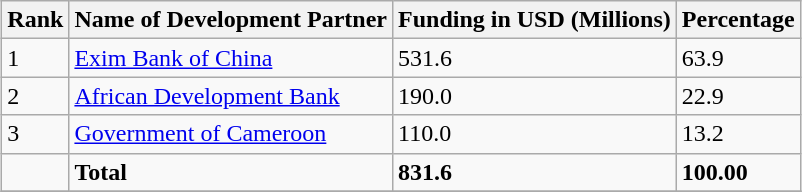<table class="wikitable sortable" style="margin: 0.5em auto">
<tr>
<th>Rank</th>
<th>Name of Development Partner</th>
<th>Funding in USD (Millions)</th>
<th>Percentage</th>
</tr>
<tr>
<td>1</td>
<td><a href='#'>Exim Bank of China</a></td>
<td>531.6</td>
<td>63.9</td>
</tr>
<tr>
<td>2</td>
<td><a href='#'>African Development Bank</a></td>
<td>190.0</td>
<td>22.9</td>
</tr>
<tr>
<td>3</td>
<td><a href='#'>Government of Cameroon</a></td>
<td>110.0</td>
<td>13.2</td>
</tr>
<tr>
<td></td>
<td><strong>Total</strong></td>
<td><strong>831.6</strong></td>
<td><strong>100.00</strong></td>
</tr>
<tr>
</tr>
</table>
